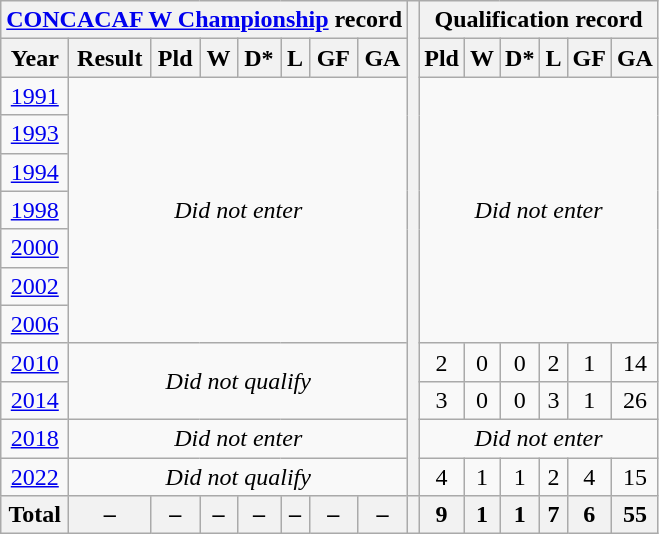<table class="wikitable" style="text-align: center;">
<tr>
<th colspan=8><a href='#'>CONCACAF W Championship</a> record</th>
<th rowspan=13></th>
<th colspan=6>Qualification record</th>
</tr>
<tr>
<th>Year</th>
<th>Result</th>
<th>Pld</th>
<th>W</th>
<th>D*</th>
<th>L</th>
<th>GF</th>
<th>GA</th>
<th>Pld</th>
<th>W</th>
<th>D*</th>
<th>L</th>
<th>GF</th>
<th>GA</th>
</tr>
<tr>
<td> <a href='#'>1991</a></td>
<td colspan=7 rowspan=7><em>Did not enter</em></td>
<td colspan=6 rowspan=7><em>Did not enter</em></td>
</tr>
<tr>
<td> <a href='#'>1993</a></td>
</tr>
<tr>
<td> <a href='#'>1994</a></td>
</tr>
<tr>
<td> <a href='#'>1998</a></td>
</tr>
<tr>
<td> <a href='#'>2000</a></td>
</tr>
<tr>
<td> <a href='#'>2002</a></td>
</tr>
<tr>
<td> <a href='#'>2006</a></td>
</tr>
<tr>
<td> <a href='#'>2010</a></td>
<td colspan=7 rowspan=2><em>Did not qualify</em></td>
<td>2</td>
<td>0</td>
<td>0</td>
<td>2</td>
<td>1</td>
<td>14</td>
</tr>
<tr>
<td> <a href='#'>2014</a></td>
<td>3</td>
<td>0</td>
<td>0</td>
<td>3</td>
<td>1</td>
<td>26</td>
</tr>
<tr>
<td> <a href='#'>2018</a></td>
<td colspan=7><em>Did not enter</em></td>
<td colspan=6><em>Did not enter</em></td>
</tr>
<tr>
<td> <a href='#'>2022</a></td>
<td colspan=7><em>Did not qualify</em></td>
<td>4</td>
<td>1</td>
<td>1</td>
<td>2</td>
<td>4</td>
<td>15</td>
</tr>
<tr>
<th>Total</th>
<th>–</th>
<th>–</th>
<th>–</th>
<th>–</th>
<th>–</th>
<th>–</th>
<th>–</th>
<th></th>
<th>9</th>
<th>1</th>
<th>1</th>
<th>7</th>
<th>6</th>
<th>55</th>
</tr>
</table>
